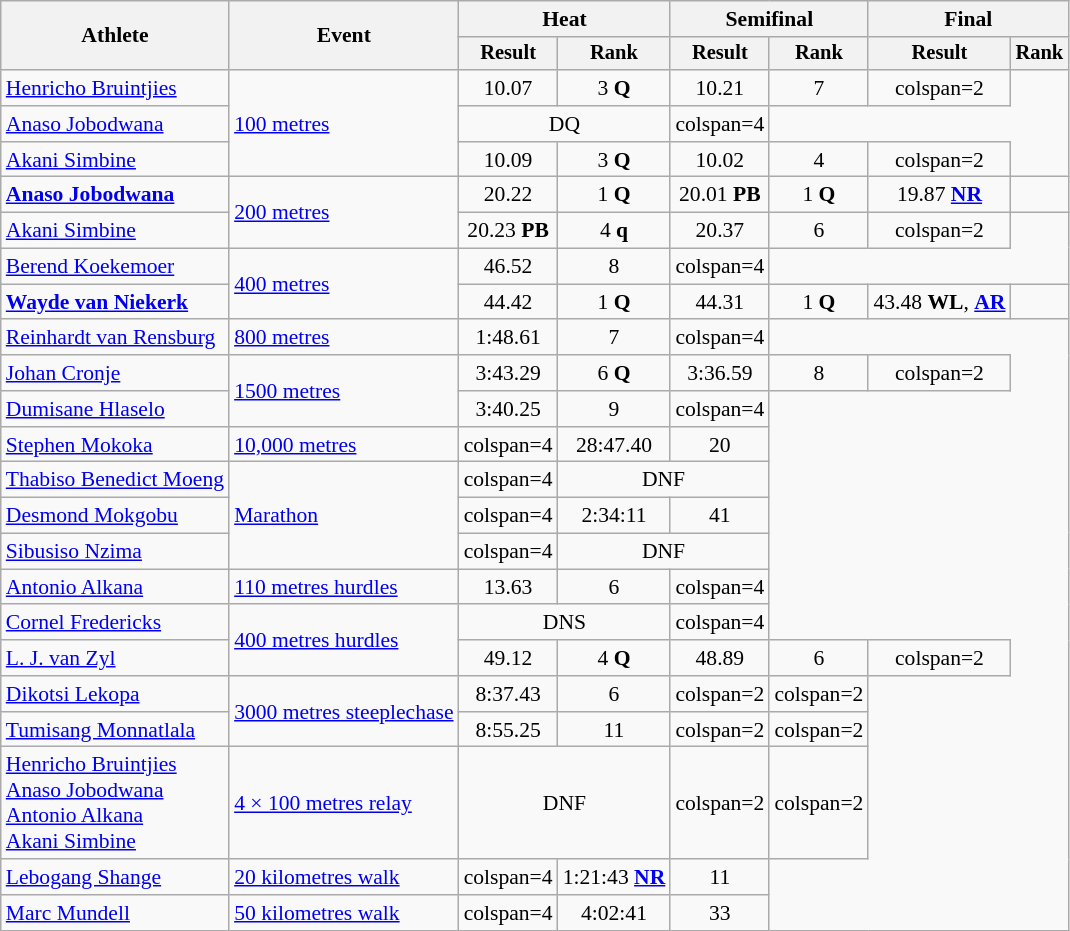<table class="wikitable" style="font-size:90%">
<tr>
<th rowspan="2">Athlete</th>
<th rowspan="2">Event</th>
<th colspan="2">Heat</th>
<th colspan="2">Semifinal</th>
<th colspan="2">Final</th>
</tr>
<tr style="font-size:95%">
<th>Result</th>
<th>Rank</th>
<th>Result</th>
<th>Rank</th>
<th>Result</th>
<th>Rank</th>
</tr>
<tr style=text-align:center>
<td style=text-align:left><a href='#'>Henricho Bruintjies</a></td>
<td style=text-align:left rowspan=3><a href='#'>100 metres</a></td>
<td>10.07</td>
<td>3 <strong>Q</strong></td>
<td>10.21</td>
<td>7</td>
<td>colspan=2 </td>
</tr>
<tr style=text-align:center>
<td style=text-align:left><a href='#'>Anaso Jobodwana</a></td>
<td colspan=2>DQ</td>
<td>colspan=4 </td>
</tr>
<tr style=text-align:center>
<td style=text-align:left><a href='#'>Akani Simbine</a></td>
<td>10.09</td>
<td>3 <strong>Q</strong></td>
<td>10.02</td>
<td>4</td>
<td>colspan=2 </td>
</tr>
<tr style=text-align:center>
<td style=text-align:left><strong><a href='#'>Anaso Jobodwana</a></strong></td>
<td style=text-align:left rowspan=2><a href='#'>200 metres</a></td>
<td>20.22</td>
<td>1 <strong>Q</strong></td>
<td>20.01 <strong>PB</strong></td>
<td>1 <strong>Q</strong></td>
<td>19.87 <strong><a href='#'>NR</a></strong></td>
<td></td>
</tr>
<tr style=text-align:center>
<td style=text-align:left><a href='#'>Akani Simbine</a></td>
<td>20.23 <strong>PB</strong></td>
<td>4 <strong>q</strong></td>
<td>20.37</td>
<td>6</td>
<td>colspan=2 </td>
</tr>
<tr style=text-align:center>
<td style=text-align:left><a href='#'>Berend Koekemoer</a></td>
<td style=text-align:left rowspan=2><a href='#'>400 metres</a></td>
<td>46.52</td>
<td>8</td>
<td>colspan=4 </td>
</tr>
<tr style=text-align:center>
<td style=text-align:left><strong><a href='#'>Wayde van Niekerk</a></strong></td>
<td>44.42</td>
<td>1 <strong>Q</strong></td>
<td>44.31</td>
<td>1 <strong>Q</strong></td>
<td>43.48 <strong>WL</strong>, <strong><a href='#'>AR</a></strong></td>
<td></td>
</tr>
<tr style=text-align:center>
<td style=text-align:left><a href='#'>Reinhardt van Rensburg</a></td>
<td style=text-align:left><a href='#'>800 metres</a></td>
<td>1:48.61</td>
<td>7</td>
<td>colspan=4 </td>
</tr>
<tr style=text-align:center>
<td style=text-align:left><a href='#'>Johan Cronje</a></td>
<td style=text-align:left rowspan=2><a href='#'>1500 metres</a></td>
<td>3:43.29</td>
<td>6 <strong>Q</strong></td>
<td>3:36.59</td>
<td>8</td>
<td>colspan=2 </td>
</tr>
<tr style=text-align:center>
<td style=text-align:left><a href='#'>Dumisane Hlaselo</a></td>
<td>3:40.25</td>
<td>9</td>
<td>colspan=4 </td>
</tr>
<tr style=text-align:center>
<td style=text-align:left><a href='#'>Stephen Mokoka</a></td>
<td style=text-align:left><a href='#'>10,000 metres</a></td>
<td>colspan=4 </td>
<td>28:47.40</td>
<td>20</td>
</tr>
<tr style=text-align:center>
<td style=text-align:left><a href='#'>Thabiso Benedict Moeng</a></td>
<td style=text-align:left rowspan=3><a href='#'>Marathon</a></td>
<td>colspan=4 </td>
<td colspan=2>DNF</td>
</tr>
<tr style=text-align:center>
<td style=text-align:left><a href='#'>Desmond Mokgobu</a></td>
<td>colspan=4 </td>
<td>2:34:11</td>
<td>41</td>
</tr>
<tr style=text-align:center>
<td style=text-align:left><a href='#'>Sibusiso Nzima</a></td>
<td>colspan=4 </td>
<td colspan=2>DNF</td>
</tr>
<tr style=text-align:center>
<td style=text-align:left><a href='#'>Antonio Alkana</a></td>
<td style=text-align:left><a href='#'>110 metres hurdles</a></td>
<td>13.63</td>
<td>6</td>
<td>colspan=4 </td>
</tr>
<tr style=text-align:center>
<td style=text-align:left><a href='#'>Cornel Fredericks</a></td>
<td style=text-align:left rowspan=2><a href='#'>400 metres hurdles</a></td>
<td colspan=2>DNS</td>
<td>colspan=4 </td>
</tr>
<tr style=text-align:center>
<td style=text-align:left><a href='#'>L. J. van Zyl</a></td>
<td>49.12</td>
<td>4 <strong>Q</strong></td>
<td>48.89</td>
<td>6</td>
<td>colspan=2 </td>
</tr>
<tr style=text-align:center>
<td style=text-align:left><a href='#'>Dikotsi Lekopa</a></td>
<td style=text-align:left rowspan=2><a href='#'>3000 metres steeplechase</a></td>
<td>8:37.43</td>
<td>6</td>
<td>colspan=2 </td>
<td>colspan=2 </td>
</tr>
<tr style=text-align:center>
<td style=text-align:left><a href='#'>Tumisang Monnatlala</a></td>
<td>8:55.25</td>
<td>11</td>
<td>colspan=2 </td>
<td>colspan=2 </td>
</tr>
<tr style=text-align:center>
<td style=text-align:left><a href='#'>Henricho Bruintjies</a><br><a href='#'>Anaso Jobodwana</a><br><a href='#'>Antonio Alkana</a><br><a href='#'>Akani Simbine</a></td>
<td style=text-align:left><a href='#'>4 × 100 metres relay</a></td>
<td colspan=2>DNF</td>
<td>colspan=2 </td>
<td>colspan=2 </td>
</tr>
<tr style=text-align:center>
<td style=text-align:left><a href='#'>Lebogang Shange</a></td>
<td style=text-align:left><a href='#'>20 kilometres walk</a></td>
<td>colspan=4 </td>
<td>1:21:43 <strong><a href='#'>NR</a></strong></td>
<td>11</td>
</tr>
<tr style=text-align:center>
<td style=text-align:left><a href='#'>Marc Mundell</a></td>
<td style=text-align:left><a href='#'>50 kilometres walk</a></td>
<td>colspan=4 </td>
<td>4:02:41</td>
<td>33</td>
</tr>
</table>
